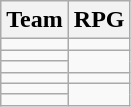<table class=wikitable>
<tr>
<th>Team</th>
<th>RPG</th>
</tr>
<tr>
<td></td>
<td></td>
</tr>
<tr>
<td></td>
<td rowspan=2></td>
</tr>
<tr>
<td></td>
</tr>
<tr>
<td></td>
<td></td>
</tr>
<tr>
<td></td>
<td rowspan=2></td>
</tr>
<tr>
<td></td>
</tr>
</table>
